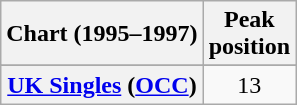<table class="wikitable plainrowheaders" style="text-align:center">
<tr>
<th scope="col">Chart (1995–1997)</th>
<th scope="col">Peak<br>position</th>
</tr>
<tr>
</tr>
<tr>
<th scope="row"><a href='#'>UK Singles</a> (<a href='#'>OCC</a>)</th>
<td>13</td>
</tr>
</table>
